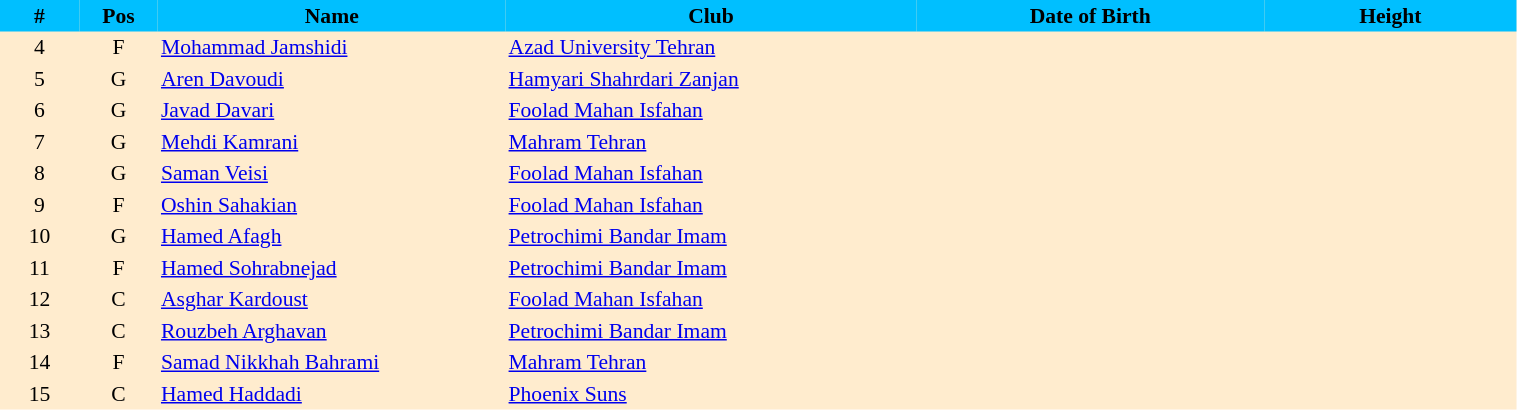<table border=0 cellpadding=2 cellspacing=0  |- bgcolor=#FFECCE style="text-align:center; font-size:90%;" width=80%>
<tr bgcolor=#00BFFF>
<th width=5%>#</th>
<th width=5%>Pos</th>
<th width=22%>Name</th>
<th width=26%>Club</th>
<th width=22%>Date of Birth</th>
<th width=16%>Height</th>
</tr>
<tr>
<td>4</td>
<td>F</td>
<td align=left><a href='#'>Mohammad Jamshidi</a></td>
<td align=left> <a href='#'>Azad University Tehran</a></td>
<td align=left></td>
<td></td>
</tr>
<tr>
<td>5</td>
<td>G</td>
<td align=left><a href='#'>Aren Davoudi</a></td>
<td align=left> <a href='#'>Hamyari Shahrdari Zanjan</a></td>
<td align=left></td>
<td></td>
</tr>
<tr>
<td>6</td>
<td>G</td>
<td align=left><a href='#'>Javad Davari</a></td>
<td align=left> <a href='#'>Foolad Mahan Isfahan</a></td>
<td align=left></td>
<td></td>
</tr>
<tr>
<td>7</td>
<td>G</td>
<td align=left><a href='#'>Mehdi Kamrani</a></td>
<td align=left> <a href='#'>Mahram Tehran</a></td>
<td align=left></td>
<td></td>
</tr>
<tr>
<td>8</td>
<td>G</td>
<td align=left><a href='#'>Saman Veisi</a></td>
<td align=left> <a href='#'>Foolad Mahan Isfahan</a></td>
<td align=left></td>
<td></td>
</tr>
<tr>
<td>9</td>
<td>F</td>
<td align=left><a href='#'>Oshin Sahakian</a></td>
<td align=left> <a href='#'>Foolad Mahan Isfahan</a></td>
<td align=left></td>
<td></td>
</tr>
<tr>
<td>10</td>
<td>G</td>
<td align=left><a href='#'>Hamed Afagh</a></td>
<td align=left> <a href='#'>Petrochimi Bandar Imam</a></td>
<td align=left></td>
<td></td>
</tr>
<tr>
<td>11</td>
<td>F</td>
<td align=left><a href='#'>Hamed Sohrabnejad</a></td>
<td align=left> <a href='#'>Petrochimi Bandar Imam</a></td>
<td align=left></td>
<td></td>
</tr>
<tr>
<td>12</td>
<td>C</td>
<td align=left><a href='#'>Asghar Kardoust</a></td>
<td align=left> <a href='#'>Foolad Mahan Isfahan</a></td>
<td align=left></td>
<td></td>
</tr>
<tr>
<td>13</td>
<td>C</td>
<td align=left><a href='#'>Rouzbeh Arghavan</a></td>
<td align=left> <a href='#'>Petrochimi Bandar Imam</a></td>
<td align=left></td>
<td></td>
</tr>
<tr>
<td>14</td>
<td>F</td>
<td align=left><a href='#'>Samad Nikkhah Bahrami</a></td>
<td align=left> <a href='#'>Mahram Tehran</a></td>
<td align=left></td>
<td></td>
</tr>
<tr>
<td>15</td>
<td>C</td>
<td align=left><a href='#'>Hamed Haddadi</a></td>
<td align=left> <a href='#'>Phoenix Suns</a></td>
<td align=left></td>
<td></td>
</tr>
</table>
